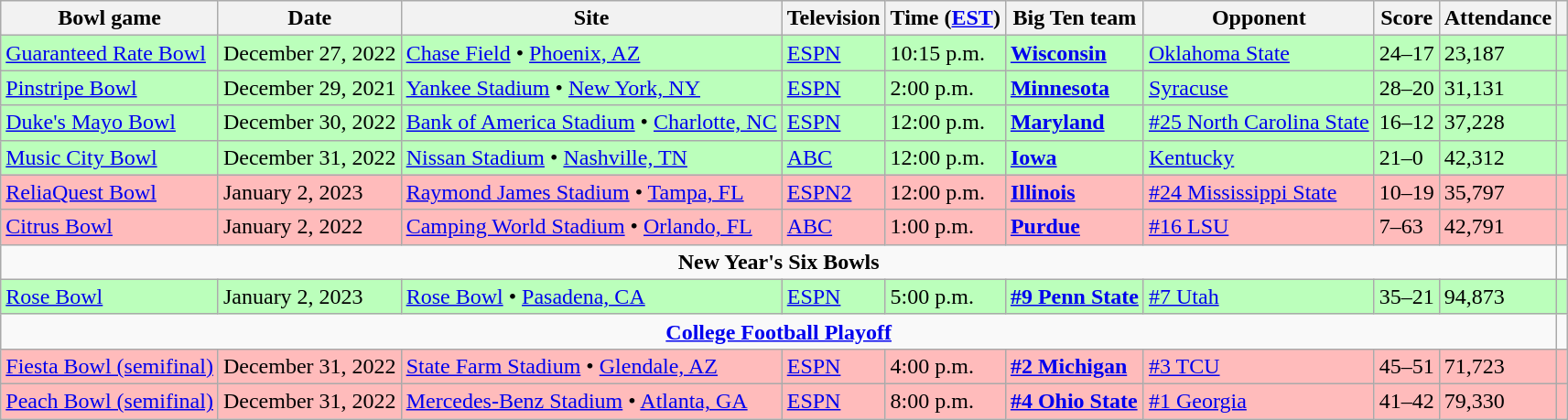<table class="wikitable">
<tr>
<th>Bowl game</th>
<th>Date</th>
<th>Site</th>
<th>Television</th>
<th>Time (<a href='#'>EST</a>)</th>
<th>Big Ten team</th>
<th>Opponent</th>
<th>Score</th>
<th>Attendance</th>
<th></th>
</tr>
<tr style="background:#bfb;">
<td><a href='#'>Guaranteed Rate Bowl</a></td>
<td>December 27, 2022</td>
<td><a href='#'>Chase Field</a> • <a href='#'>Phoenix, AZ</a></td>
<td><a href='#'>ESPN</a></td>
<td>10:15 p.m.</td>
<td><strong><a href='#'>Wisconsin</a></strong></td>
<td><a href='#'>Oklahoma State</a></td>
<td>24–17</td>
<td>23,187</td>
<td></td>
</tr>
<tr style="background:#bfb;">
<td><a href='#'>Pinstripe Bowl</a></td>
<td>December 29, 2021</td>
<td><a href='#'>Yankee Stadium</a> • <a href='#'>New York, NY</a></td>
<td><a href='#'>ESPN</a></td>
<td>2:00 p.m.</td>
<td><strong><a href='#'>Minnesota</a></strong></td>
<td><a href='#'>Syracuse</a></td>
<td>28–20</td>
<td>31,131</td>
<td></td>
</tr>
<tr style="background:#bfb;">
<td><a href='#'>Duke's Mayo Bowl</a></td>
<td>December 30, 2022</td>
<td><a href='#'>Bank of America Stadium</a> • <a href='#'>Charlotte, NC</a></td>
<td><a href='#'>ESPN</a></td>
<td>12:00 p.m.</td>
<td><strong><a href='#'>Maryland</a></strong></td>
<td><a href='#'>#25 North Carolina State</a></td>
<td>16–12</td>
<td>37,228</td>
<td></td>
</tr>
<tr style="background:#bfb;">
<td><a href='#'>Music City Bowl</a></td>
<td>December 31, 2022</td>
<td><a href='#'>Nissan Stadium</a> • <a href='#'>Nashville, TN</a></td>
<td><a href='#'>ABC</a></td>
<td>12:00 p.m.</td>
<td><strong><a href='#'>Iowa</a></strong></td>
<td><a href='#'>Kentucky</a></td>
<td>21–0</td>
<td>42,312</td>
<td></td>
</tr>
<tr style="background:#fbb;">
<td><a href='#'>ReliaQuest Bowl</a></td>
<td>January 2, 2023</td>
<td><a href='#'>Raymond James Stadium</a> • <a href='#'>Tampa, FL</a></td>
<td><a href='#'>ESPN2</a></td>
<td>12:00 p.m.</td>
<td><strong><a href='#'>Illinois</a></strong></td>
<td><a href='#'>#24 Mississippi State</a></td>
<td>10–19</td>
<td>35,797</td>
<td></td>
</tr>
<tr style="background:#fbb;">
<td><a href='#'>Citrus Bowl</a></td>
<td>January 2, 2022</td>
<td><a href='#'>Camping World Stadium</a> • <a href='#'>Orlando, FL</a></td>
<td><a href='#'>ABC</a></td>
<td>1:00 p.m.</td>
<td><strong><a href='#'>Purdue</a></strong></td>
<td><a href='#'>#16 LSU</a></td>
<td>7–63</td>
<td>42,791</td>
<td></td>
</tr>
<tr>
<td colspan="9" style="text-align:center;"><strong>New Year's Six Bowls</strong></td>
</tr>
<tr style="background:#bfb;">
<td><a href='#'>Rose Bowl</a></td>
<td>January 2, 2023</td>
<td><a href='#'>Rose Bowl</a> • <a href='#'>Pasadena, CA</a></td>
<td><a href='#'>ESPN</a></td>
<td>5:00 p.m.</td>
<td><strong><a href='#'>#9 Penn State</a></strong></td>
<td><a href='#'>#7 Utah</a></td>
<td>35–21</td>
<td>94,873</td>
<td></td>
</tr>
<tr>
<td colspan="9" style="text-align:center;"><strong><a href='#'>College Football Playoff</a></strong></td>
</tr>
<tr style="background:#fbb;">
<td><a href='#'>Fiesta Bowl (semifinal)</a></td>
<td>December 31, 2022</td>
<td><a href='#'>State Farm Stadium</a> • <a href='#'>Glendale, AZ</a></td>
<td><a href='#'>ESPN</a></td>
<td>4:00 p.m.</td>
<td><strong><a href='#'>#2 Michigan</a></strong></td>
<td><a href='#'>#3 TCU</a></td>
<td>45–51</td>
<td>71,723</td>
<td></td>
</tr>
<tr style="background:#fbb;">
<td><a href='#'>Peach Bowl (semifinal)</a></td>
<td>December 31, 2022</td>
<td><a href='#'>Mercedes-Benz Stadium</a> • <a href='#'>Atlanta, GA</a></td>
<td><a href='#'>ESPN</a></td>
<td>8:00 p.m.</td>
<td><strong><a href='#'>#4 Ohio State</a></strong></td>
<td><a href='#'>#1 Georgia</a></td>
<td>41–42</td>
<td>79,330</td>
<td></td>
</tr>
</table>
